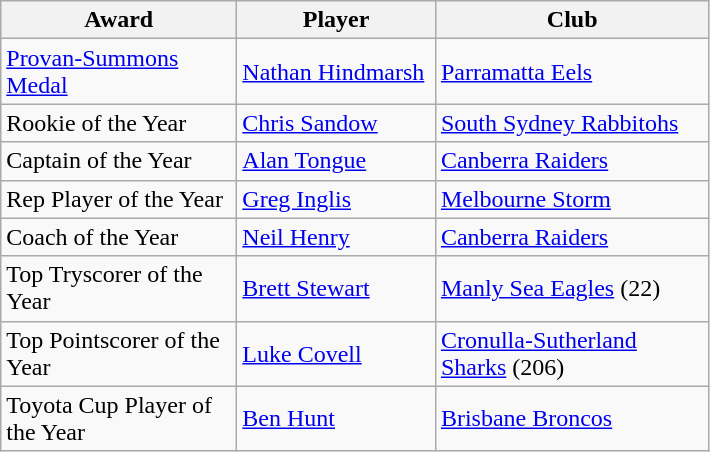<table class="wikitable">
<tr>
<th width=150>Award</th>
<th width=125 abbr="Player">Player</th>
<th width=175 abbr="Club">Club</th>
</tr>
<tr>
<td><a href='#'>Provan-Summons Medal</a></td>
<td><a href='#'>Nathan Hindmarsh</a></td>
<td><a href='#'>Parramatta Eels</a></td>
</tr>
<tr>
<td>Rookie of the Year</td>
<td><a href='#'>Chris Sandow</a></td>
<td><a href='#'>South Sydney Rabbitohs</a></td>
</tr>
<tr>
<td>Captain of the Year</td>
<td><a href='#'>Alan Tongue</a></td>
<td><a href='#'>Canberra Raiders</a></td>
</tr>
<tr>
<td>Rep Player of the Year</td>
<td><a href='#'>Greg Inglis</a></td>
<td><a href='#'>Melbourne Storm</a></td>
</tr>
<tr>
<td>Coach of the Year</td>
<td><a href='#'>Neil Henry</a></td>
<td><a href='#'>Canberra Raiders</a></td>
</tr>
<tr>
<td>Top Tryscorer of the Year</td>
<td><a href='#'>Brett Stewart</a></td>
<td><a href='#'>Manly Sea Eagles</a> (22)</td>
</tr>
<tr>
<td>Top Pointscorer of the Year</td>
<td><a href='#'>Luke Covell</a></td>
<td><a href='#'>Cronulla-Sutherland Sharks</a> (206)</td>
</tr>
<tr>
<td>Toyota Cup Player of the Year</td>
<td><a href='#'>Ben Hunt</a></td>
<td><a href='#'>Brisbane Broncos</a></td>
</tr>
</table>
